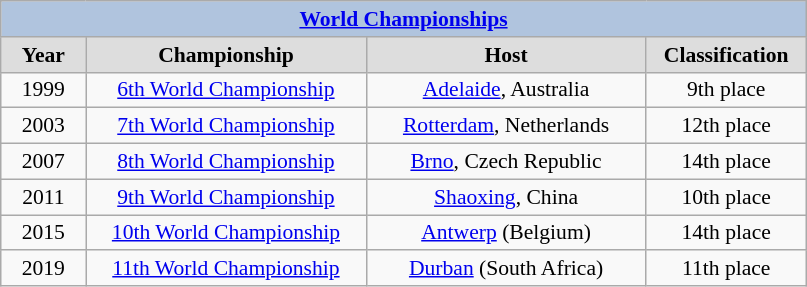<table class="wikitable" style=font-size:90%>
<tr align=center style="background:#B0C4DE;">
<td colspan=4><strong><a href='#'>World Championships</a></strong></td>
</tr>
<tr align=center bgcolor="#dddddd">
<td width=50><strong>Year</strong></td>
<td width=180><strong>Championship</strong></td>
<td width=180><strong>Host</strong></td>
<td width=100><strong>Classification</strong></td>
</tr>
<tr align=center>
<td>1999</td>
<td><a href='#'>6th World Championship</a></td>
<td><a href='#'>Adelaide</a>, Australia</td>
<td align="center">9th place</td>
</tr>
<tr align=center>
<td>2003</td>
<td><a href='#'>7th World Championship</a></td>
<td><a href='#'>Rotterdam</a>, Netherlands</td>
<td align="center">12th place</td>
</tr>
<tr align=center>
<td>2007</td>
<td><a href='#'>8th World Championship</a></td>
<td><a href='#'>Brno</a>, Czech Republic</td>
<td align="center">14th place</td>
</tr>
<tr align=center>
<td>2011</td>
<td><a href='#'>9th World Championship</a></td>
<td><a href='#'>Shaoxing</a>, China</td>
<td align="center">10th place</td>
</tr>
<tr align="center">
<td>2015</td>
<td><a href='#'>10th World Championship</a></td>
<td><a href='#'>Antwerp</a> (Belgium)</td>
<td align="center">14th place</td>
</tr>
<tr align="center">
<td>2019</td>
<td><a href='#'>11th World Championship</a></td>
<td><a href='#'>Durban</a> (South Africa)</td>
<td align="center">11th place</td>
</tr>
</table>
